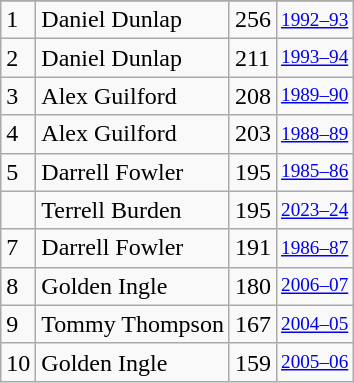<table class="wikitable">
<tr>
</tr>
<tr>
<td>1</td>
<td>Daniel Dunlap</td>
<td>256</td>
<td style="font-size:80%;"><a href='#'>1992–93</a></td>
</tr>
<tr>
<td>2</td>
<td>Daniel Dunlap</td>
<td>211</td>
<td style="font-size:80%;"><a href='#'>1993–94</a></td>
</tr>
<tr>
<td>3</td>
<td>Alex Guilford</td>
<td>208</td>
<td style="font-size:80%;"><a href='#'>1989–90</a></td>
</tr>
<tr>
<td>4</td>
<td>Alex Guilford</td>
<td>203</td>
<td style="font-size:80%;"><a href='#'>1988–89</a></td>
</tr>
<tr>
<td>5</td>
<td>Darrell Fowler</td>
<td>195</td>
<td style="font-size:80%;"><a href='#'>1985–86</a></td>
</tr>
<tr>
<td></td>
<td>Terrell Burden</td>
<td>195</td>
<td style="font-size:80%;"><a href='#'>2023–24</a></td>
</tr>
<tr>
<td>7</td>
<td>Darrell Fowler</td>
<td>191</td>
<td style="font-size:80%;"><a href='#'>1986–87</a></td>
</tr>
<tr>
<td>8</td>
<td>Golden Ingle</td>
<td>180</td>
<td style="font-size:80%;"><a href='#'>2006–07</a></td>
</tr>
<tr>
<td>9</td>
<td>Tommy Thompson</td>
<td>167</td>
<td style="font-size:80%;"><a href='#'>2004–05</a></td>
</tr>
<tr>
<td>10</td>
<td>Golden Ingle</td>
<td>159</td>
<td style="font-size:80%;"><a href='#'>2005–06</a></td>
</tr>
</table>
